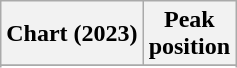<table class="wikitable sortable plainrowheaders" style="text-align:center">
<tr>
<th scope="col">Chart (2023)</th>
<th scope="col">Peak<br>position</th>
</tr>
<tr>
</tr>
<tr>
</tr>
</table>
